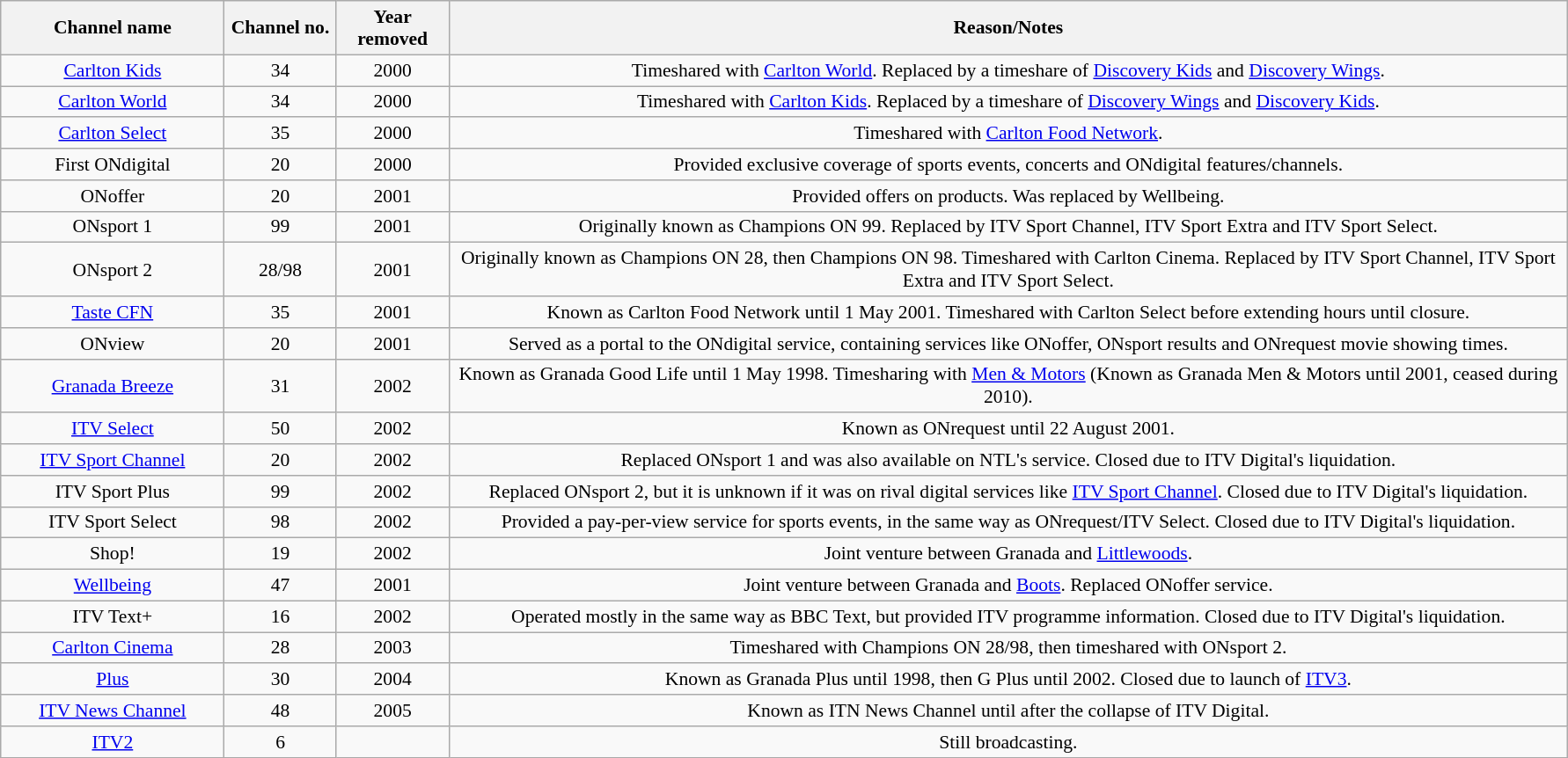<table class="wikitable toccolours" style="font-size:90%; text-align:center; width:94%;">
<tr>
<th style="width:10%;">Channel name</th>
<th style="width:5%;">Channel no.</th>
<th style="width:5%;">Year removed</th>
<th style="width:50%;">Reason/Notes</th>
</tr>
<tr>
<td><a href='#'>Carlton Kids</a></td>
<td>34</td>
<td>2000</td>
<td>Timeshared with <a href='#'>Carlton World</a>. Replaced by a timeshare of <a href='#'>Discovery Kids</a> and <a href='#'>Discovery Wings</a>.</td>
</tr>
<tr>
<td><a href='#'>Carlton World</a></td>
<td>34</td>
<td>2000</td>
<td>Timeshared with <a href='#'>Carlton Kids</a>. Replaced by a timeshare of <a href='#'>Discovery Wings</a> and <a href='#'>Discovery Kids</a>.</td>
</tr>
<tr>
<td><a href='#'>Carlton Select</a></td>
<td>35</td>
<td>2000</td>
<td>Timeshared with <a href='#'>Carlton Food Network</a>.</td>
</tr>
<tr>
<td>First ONdigital</td>
<td>20</td>
<td>2000</td>
<td>Provided exclusive coverage of sports events, concerts and ONdigital features/channels.</td>
</tr>
<tr>
<td>ONoffer</td>
<td>20</td>
<td>2001</td>
<td>Provided offers on products. Was replaced by Wellbeing.</td>
</tr>
<tr>
<td>ONsport 1</td>
<td>99</td>
<td>2001</td>
<td>Originally known as Champions ON 99. Replaced by ITV Sport Channel, ITV Sport Extra and ITV Sport Select.</td>
</tr>
<tr>
<td>ONsport 2</td>
<td>28/98</td>
<td>2001</td>
<td>Originally known as Champions ON 28, then Champions ON 98. Timeshared with Carlton Cinema. Replaced by ITV Sport Channel, ITV Sport Extra and ITV Sport Select.</td>
</tr>
<tr>
<td><a href='#'>Taste CFN</a></td>
<td>35</td>
<td>2001</td>
<td>Known as Carlton Food Network until 1 May 2001. Timeshared with Carlton Select before extending hours until closure.</td>
</tr>
<tr>
<td>ONview</td>
<td>20</td>
<td>2001</td>
<td>Served as a portal to the ONdigital service, containing services like ONoffer, ONsport results and ONrequest movie showing times.</td>
</tr>
<tr>
<td><a href='#'>Granada Breeze</a></td>
<td>31</td>
<td>2002</td>
<td>Known as Granada Good Life until 1 May 1998. Timesharing with <a href='#'>Men & Motors</a> (Known as Granada Men & Motors until 2001, ceased during 2010).</td>
</tr>
<tr>
<td><a href='#'>ITV Select</a></td>
<td>50</td>
<td>2002</td>
<td>Known as ONrequest until 22 August 2001.</td>
</tr>
<tr>
<td><a href='#'>ITV Sport Channel</a></td>
<td>20</td>
<td>2002</td>
<td>Replaced ONsport 1 and was also available on NTL's service. Closed due to ITV Digital's liquidation.</td>
</tr>
<tr>
<td>ITV Sport Plus</td>
<td>99</td>
<td>2002</td>
<td>Replaced ONsport 2, but it is unknown if it was on rival digital services like <a href='#'>ITV Sport Channel</a>. Closed due to ITV Digital's liquidation.</td>
</tr>
<tr>
<td>ITV Sport Select</td>
<td>98</td>
<td>2002</td>
<td>Provided a pay-per-view service for sports events, in the same way as ONrequest/ITV Select. Closed due to ITV Digital's liquidation.</td>
</tr>
<tr>
<td>Shop!</td>
<td>19</td>
<td>2002</td>
<td>Joint venture between Granada and <a href='#'>Littlewoods</a>.</td>
</tr>
<tr>
<td><a href='#'>Wellbeing</a></td>
<td>47</td>
<td>2001</td>
<td>Joint venture between Granada and <a href='#'>Boots</a>. Replaced ONoffer service.</td>
</tr>
<tr>
<td>ITV Text+</td>
<td>16</td>
<td>2002</td>
<td>Operated mostly in the same way as BBC Text, but provided ITV programme information. Closed due to ITV Digital's liquidation.</td>
</tr>
<tr>
<td><a href='#'>Carlton Cinema</a></td>
<td>28</td>
<td>2003</td>
<td>Timeshared with Champions ON 28/98, then timeshared with ONsport 2.</td>
</tr>
<tr>
<td><a href='#'>Plus</a></td>
<td>30</td>
<td>2004</td>
<td>Known as Granada Plus until 1998, then G Plus until 2002. Closed due to launch of <a href='#'>ITV3</a>.</td>
</tr>
<tr>
<td><a href='#'>ITV News Channel</a></td>
<td>48</td>
<td>2005</td>
<td>Known as ITN News Channel until after the collapse of ITV Digital.</td>
</tr>
<tr>
<td><a href='#'>ITV2</a></td>
<td>6</td>
<td></td>
<td>Still broadcasting.</td>
</tr>
</table>
